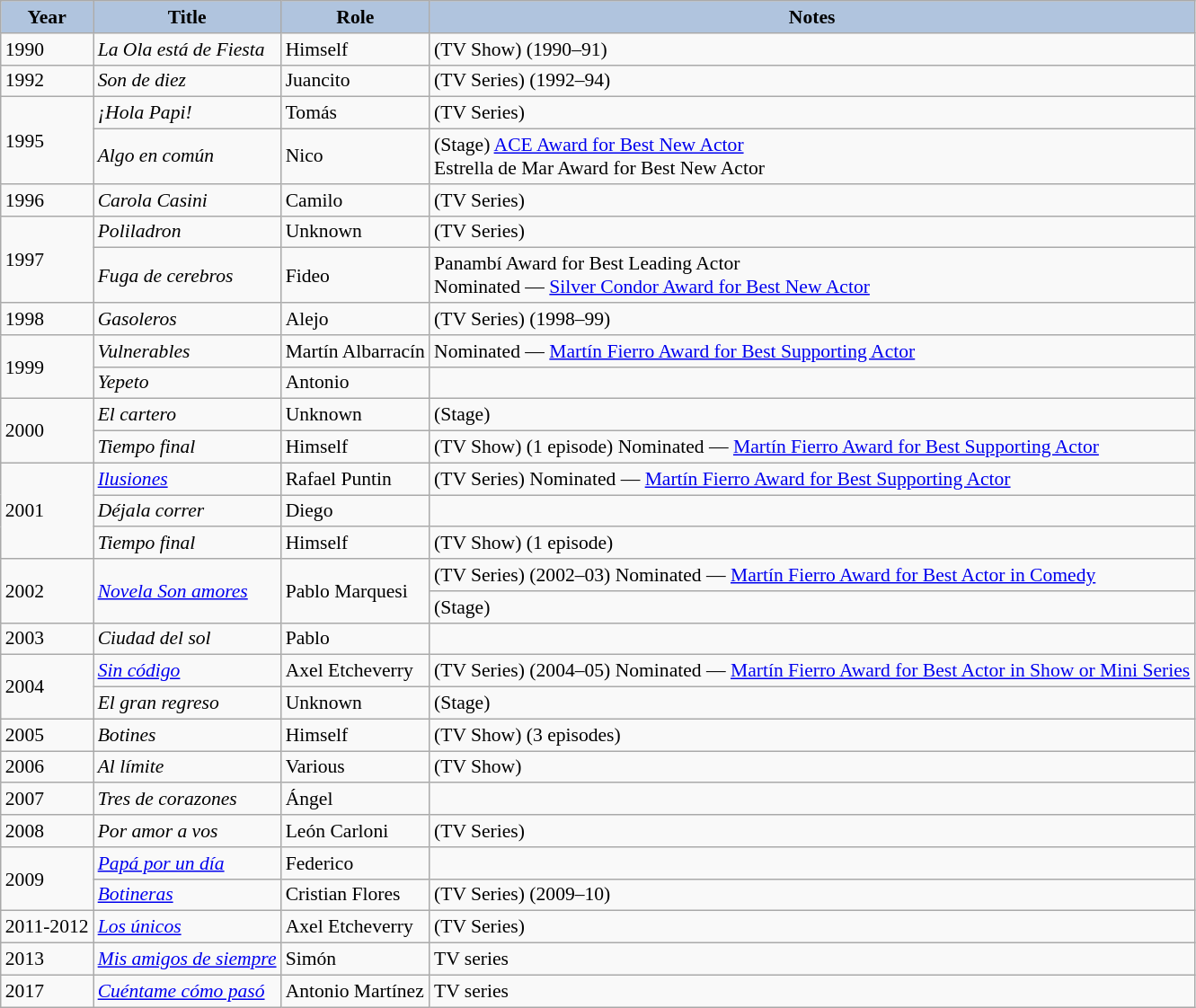<table class="wikitable" style="font-size:90%;">
<tr>
<th style="background:#B0C4DE;">Year</th>
<th style="background:#B0C4DE;">Title</th>
<th style="background:#B0C4DE;">Role</th>
<th style="background:#B0C4DE;">Notes</th>
</tr>
<tr>
<td>1990</td>
<td><em>La Ola está de Fiesta</em></td>
<td>Himself</td>
<td>(TV Show) (1990–91)</td>
</tr>
<tr>
<td>1992</td>
<td><em>Son de diez</em></td>
<td>Juancito</td>
<td>(TV Series) (1992–94)</td>
</tr>
<tr>
<td rowspan="2">1995</td>
<td><em>¡Hola Papi!</em></td>
<td>Tomás</td>
<td>(TV Series)</td>
</tr>
<tr>
<td><em>Algo en común</em></td>
<td>Nico</td>
<td>(Stage) <a href='#'>ACE Award for Best New Actor</a> <br> Estrella de Mar Award for Best New Actor</td>
</tr>
<tr>
<td>1996</td>
<td><em>Carola Casini</em></td>
<td>Camilo</td>
<td>(TV Series)</td>
</tr>
<tr>
<td rowspan="2">1997</td>
<td><em>Poliladron</em></td>
<td>Unknown</td>
<td>(TV Series)</td>
</tr>
<tr>
<td><em>Fuga de cerebros</em></td>
<td>Fideo</td>
<td>Panambí Award for Best Leading Actor <br> Nominated — <a href='#'>Silver Condor Award for Best New Actor</a></td>
</tr>
<tr>
<td>1998</td>
<td><em>Gasoleros</em></td>
<td>Alejo</td>
<td>(TV Series) (1998–99)</td>
</tr>
<tr>
<td rowspan="2">1999</td>
<td><em>Vulnerables</em></td>
<td>Martín Albarracín</td>
<td>Nominated — <a href='#'>Martín Fierro Award for Best Supporting Actor</a></td>
</tr>
<tr>
<td><em>Yepeto</em></td>
<td>Antonio</td>
<td></td>
</tr>
<tr>
<td rowspan="2">2000</td>
<td><em>El cartero</em></td>
<td>Unknown</td>
<td>(Stage)</td>
</tr>
<tr>
<td><em>Tiempo final</em></td>
<td>Himself</td>
<td>(TV Show) (1 episode) Nominated — <a href='#'>Martín Fierro Award for Best Supporting Actor</a></td>
</tr>
<tr>
<td rowspan="3">2001</td>
<td><em><a href='#'>Ilusiones</a></em></td>
<td>Rafael Puntin</td>
<td>(TV Series) Nominated — <a href='#'>Martín Fierro Award for Best Supporting Actor</a></td>
</tr>
<tr>
<td><em>Déjala correr</em></td>
<td>Diego</td>
<td></td>
</tr>
<tr>
<td><em>Tiempo final</em></td>
<td>Himself</td>
<td>(TV Show) (1 episode)</td>
</tr>
<tr>
<td rowspan="2">2002</td>
<td rowspan="2"><em><a href='#'>Novela Son amores </a></em></td>
<td rowspan="2">Pablo Marquesi</td>
<td>(TV Series) (2002–03) Nominated — <a href='#'>Martín Fierro Award for Best Actor in Comedy</a></td>
</tr>
<tr>
<td>(Stage)</td>
</tr>
<tr>
<td>2003</td>
<td><em>Ciudad del sol</em></td>
<td>Pablo</td>
<td></td>
</tr>
<tr>
<td rowspan="2">2004</td>
<td><em><a href='#'>Sin código</a></em></td>
<td>Axel Etcheverry</td>
<td>(TV Series) (2004–05) Nominated — <a href='#'>Martín Fierro Award for Best Actor in Show or Mini Series</a></td>
</tr>
<tr>
<td><em>El gran regreso</em></td>
<td>Unknown</td>
<td>(Stage)</td>
</tr>
<tr>
<td>2005</td>
<td><em>Botines</em></td>
<td>Himself</td>
<td>(TV Show) (3 episodes)</td>
</tr>
<tr>
<td>2006</td>
<td><em>Al límite</em></td>
<td>Various</td>
<td>(TV Show)</td>
</tr>
<tr>
<td>2007</td>
<td><em>Tres de corazones</em></td>
<td>Ángel</td>
<td></td>
</tr>
<tr>
<td>2008</td>
<td><em>Por amor a vos</em></td>
<td>León Carloni</td>
<td>(TV Series)</td>
</tr>
<tr>
<td rowspan="2">2009</td>
<td><em><a href='#'>Papá por un día</a></em></td>
<td>Federico</td>
<td></td>
</tr>
<tr>
<td><em><a href='#'>Botineras</a></em></td>
<td>Cristian Flores</td>
<td>(TV Series) (2009–10)</td>
</tr>
<tr>
<td>2011-2012</td>
<td><em><a href='#'>Los únicos</a></em></td>
<td>Axel Etcheverry</td>
<td>(TV Series)</td>
</tr>
<tr>
<td>2013</td>
<td><em><a href='#'>Mis amigos de siempre</a></em></td>
<td>Simón</td>
<td>TV series</td>
</tr>
<tr>
<td>2017</td>
<td><em><a href='#'>Cuéntame cómo pasó</a></em></td>
<td>Antonio Martínez</td>
<td>TV series</td>
</tr>
</table>
